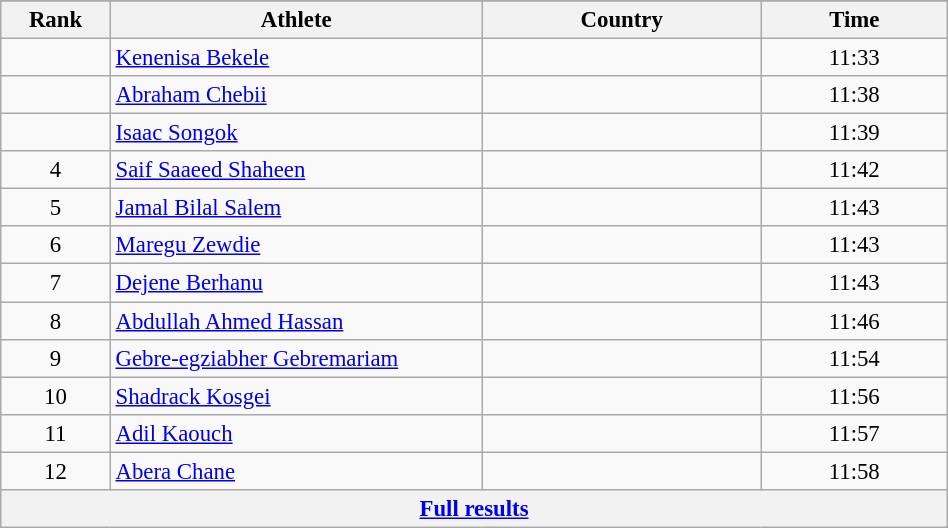<table class="wikitable sortable" style=" text-align:center; font-size:95%;" width="50%">
<tr>
</tr>
<tr>
<th width=5%>Rank</th>
<th width=20%>Athlete</th>
<th width=15%>Country</th>
<th width=10%>Time</th>
</tr>
<tr>
<td align=center></td>
<td align=left><a href='#'>Kenenisa Bekele</a></td>
<td align=left></td>
<td>11:33</td>
</tr>
<tr>
<td align=center></td>
<td align=left><a href='#'>Abraham Chebii</a></td>
<td align=left></td>
<td>11:38</td>
</tr>
<tr>
<td align=center></td>
<td align=left><a href='#'>Isaac Songok</a></td>
<td align=left></td>
<td>11:39</td>
</tr>
<tr>
<td align=center>4</td>
<td align=left><a href='#'>Saif Saaeed Shaheen</a></td>
<td align=left></td>
<td>11:42</td>
</tr>
<tr>
<td align=center>5</td>
<td align=left><a href='#'>Jamal Bilal Salem</a></td>
<td align=left></td>
<td>11:43</td>
</tr>
<tr>
<td align=center>6</td>
<td align=left><a href='#'>Maregu Zewdie</a></td>
<td align=left></td>
<td>11:43</td>
</tr>
<tr>
<td align=center>7</td>
<td align=left><a href='#'>Dejene Berhanu</a></td>
<td align=left></td>
<td>11:43</td>
</tr>
<tr>
<td align=center>8</td>
<td align=left><a href='#'>Abdullah Ahmed Hassan</a></td>
<td align=left></td>
<td>11:46</td>
</tr>
<tr>
<td align=center>9</td>
<td align=left><a href='#'>Gebre-egziabher Gebremariam</a></td>
<td align=left></td>
<td>11:54</td>
</tr>
<tr>
<td align=center>10</td>
<td align=left><a href='#'>Shadrack Kosgei</a></td>
<td align=left></td>
<td>11:56</td>
</tr>
<tr>
<td align=center>11</td>
<td align=left><a href='#'>Adil Kaouch</a></td>
<td align=left></td>
<td>11:57</td>
</tr>
<tr>
<td align=center>12</td>
<td align=left><a href='#'>Abera Chane</a></td>
<td align=left></td>
<td>11:58</td>
</tr>
<tr class="sortbottom">
<th colspan=4 align=center><a href='#'>Full results</a></th>
</tr>
</table>
